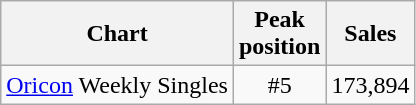<table class="wikitable">
<tr>
<th align="left">Chart</th>
<th align="center">Peak<br>position</th>
<th align="center">Sales</th>
</tr>
<tr>
<td align="left"><a href='#'>Oricon</a> Weekly Singles</td>
<td align="center">#5</td>
<td align="">173,894</td>
</tr>
</table>
